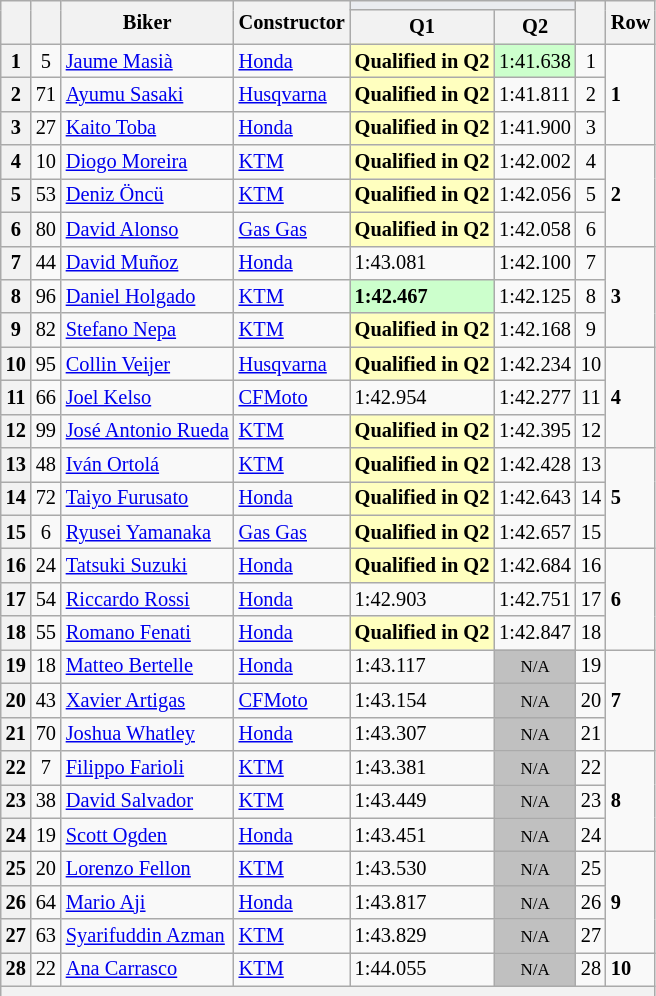<table class="wikitable sortable" style="font-size: 85%;">
<tr>
<th rowspan="2"></th>
<th rowspan="2"></th>
<th rowspan="2">Biker</th>
<th rowspan="2">Constructor</th>
<th colspan="2" style="background:#eaecf0; text-align:center;"></th>
<th rowspan="2"></th>
<th rowspan="2">Row</th>
</tr>
<tr>
<th scope="col">Q1</th>
<th scope="col">Q2</th>
</tr>
<tr>
<th scope="row">1</th>
<td align="center">5</td>
<td> <a href='#'>Jaume Masià</a></td>
<td><a href='#'>Honda</a></td>
<td style="background:#ffffbf;"><strong>Qualified in Q2</strong></td>
<td style="background:#ccffcc;">1:41.638</td>
<td align="center">1</td>
<td rowspan="3"><strong>1</strong></td>
</tr>
<tr>
<th scope="row">2</th>
<td align="center">71</td>
<td> <a href='#'>Ayumu Sasaki</a></td>
<td><a href='#'>Husqvarna</a></td>
<td style="background:#ffffbf;"><strong>Qualified in Q2</strong></td>
<td>1:41.811</td>
<td align="center">2</td>
</tr>
<tr>
<th scope="row">3</th>
<td align="center">27</td>
<td> <a href='#'>Kaito Toba</a></td>
<td><a href='#'>Honda</a></td>
<td style="background:#ffffbf;"><strong>Qualified in Q2</strong></td>
<td>1:41.900</td>
<td align="center">3</td>
</tr>
<tr>
<th scope="row">4</th>
<td align="center">10</td>
<td> <a href='#'>Diogo Moreira</a></td>
<td><a href='#'>KTM</a></td>
<td style="background:#ffffbf;"><strong>Qualified in Q2</strong></td>
<td>1:42.002</td>
<td align="center">4</td>
<td rowspan="3"><strong>2</strong></td>
</tr>
<tr>
<th scope="row">5</th>
<td align="center">53</td>
<td> <a href='#'>Deniz Öncü</a></td>
<td><a href='#'>KTM</a></td>
<td style="background:#ffffbf;"><strong>Qualified in Q2</strong></td>
<td>1:42.056</td>
<td align="center">5</td>
</tr>
<tr>
<th scope="row">6</th>
<td align="center">80</td>
<td> <a href='#'>David Alonso</a></td>
<td><a href='#'>Gas Gas</a></td>
<td style="background:#ffffbf;"><strong>Qualified in Q2</strong></td>
<td>1:42.058</td>
<td align="center">6</td>
</tr>
<tr>
<th scope="row">7</th>
<td align="center">44</td>
<td> <a href='#'>David Muñoz</a></td>
<td><a href='#'>Honda</a></td>
<td>1:43.081</td>
<td>1:42.100</td>
<td align="center">7</td>
<td rowspan="3"><strong>3</strong></td>
</tr>
<tr>
<th scope="row">8</th>
<td align="center">96</td>
<td> <a href='#'>Daniel Holgado</a></td>
<td><a href='#'>KTM</a></td>
<td style="background:#ccffcc;"><strong>1:42.467</strong></td>
<td>1:42.125</td>
<td align="center">8</td>
</tr>
<tr>
<th scope="row">9</th>
<td align="center">82</td>
<td> <a href='#'>Stefano Nepa</a></td>
<td><a href='#'>KTM</a></td>
<td style="background:#ffffbf;"><strong>Qualified in Q2</strong></td>
<td>1:42.168</td>
<td align="center">9</td>
</tr>
<tr>
<th scope="row">10</th>
<td align="center">95</td>
<td> <a href='#'>Collin Veijer</a></td>
<td><a href='#'>Husqvarna</a></td>
<td style="background:#ffffbf;"><strong>Qualified in Q2</strong></td>
<td>1:42.234</td>
<td align="center">10</td>
<td rowspan="3"><strong>4</strong></td>
</tr>
<tr>
<th scope="row">11</th>
<td align="center">66</td>
<td> <a href='#'>Joel Kelso</a></td>
<td><a href='#'>CFMoto</a></td>
<td>1:42.954</td>
<td>1:42.277</td>
<td align="center">11</td>
</tr>
<tr>
<th scope="row">12</th>
<td align="center">99</td>
<td> <a href='#'>José Antonio Rueda</a></td>
<td><a href='#'>KTM</a></td>
<td style="background:#ffffbf;"><strong>Qualified in Q2</strong></td>
<td>1:42.395</td>
<td align="center">12</td>
</tr>
<tr>
<th scope="row">13</th>
<td align="center">48</td>
<td> <a href='#'>Iván Ortolá</a></td>
<td><a href='#'>KTM</a></td>
<td style="background:#ffffbf;"><strong>Qualified in Q2</strong></td>
<td>1:42.428</td>
<td align="center">13</td>
<td rowspan="3"><strong>5</strong></td>
</tr>
<tr>
<th scope="row">14</th>
<td align="center">72</td>
<td> <a href='#'>Taiyo Furusato</a></td>
<td><a href='#'>Honda</a></td>
<td style="background:#ffffbf;"><strong>Qualified in Q2</strong></td>
<td>1:42.643</td>
<td align="center">14</td>
</tr>
<tr>
<th scope="row">15</th>
<td align="center">6</td>
<td> <a href='#'>Ryusei Yamanaka</a></td>
<td><a href='#'>Gas Gas</a></td>
<td style="background:#ffffbf;"><strong>Qualified in Q2</strong></td>
<td>1:42.657</td>
<td align="center">15</td>
</tr>
<tr>
<th scope="row">16</th>
<td align="center">24</td>
<td> <a href='#'>Tatsuki Suzuki</a></td>
<td><a href='#'>Honda</a></td>
<td style="background:#ffffbf;"><strong>Qualified in Q2</strong></td>
<td>1:42.684</td>
<td align="center">16</td>
<td rowspan="3"><strong>6</strong></td>
</tr>
<tr>
<th scope="row">17</th>
<td align="center">54</td>
<td> <a href='#'>Riccardo Rossi</a></td>
<td><a href='#'>Honda</a></td>
<td>1:42.903</td>
<td>1:42.751</td>
<td align="center">17</td>
</tr>
<tr>
<th scope="row">18</th>
<td align="center">55</td>
<td> <a href='#'>Romano Fenati</a></td>
<td><a href='#'>Honda</a></td>
<td style="background:#ffffbf;"><strong>Qualified in Q2</strong></td>
<td>1:42.847</td>
<td align="center">18</td>
</tr>
<tr>
<th scope="row">19</th>
<td align="center">18</td>
<td> <a href='#'>Matteo Bertelle</a></td>
<td><a href='#'>Honda</a></td>
<td>1:43.117</td>
<td style="background: silver" align="center" data-sort-value="19"><small>N/A</small></td>
<td align="center">19</td>
<td rowspan="3"><strong>7</strong></td>
</tr>
<tr>
<th scope="row">20</th>
<td align="center">43</td>
<td> <a href='#'>Xavier Artigas</a></td>
<td><a href='#'>CFMoto</a></td>
<td>1:43.154</td>
<td style="background: silver" align="center" data-sort-value="20"><small>N/A</small></td>
<td align="center">20</td>
</tr>
<tr>
<th scope="row">21</th>
<td align="center">70</td>
<td> <a href='#'>Joshua Whatley</a></td>
<td><a href='#'>Honda</a></td>
<td>1:43.307</td>
<td style="background: silver" align="center" data-sort-value="21"><small>N/A</small></td>
<td align="center">21</td>
</tr>
<tr>
<th scope="row">22</th>
<td align="center">7</td>
<td> <a href='#'>Filippo Farioli</a></td>
<td><a href='#'>KTM</a></td>
<td>1:43.381</td>
<td style="background: silver" align="center" data-sort-value="22"><small>N/A</small></td>
<td align="center">22</td>
<td rowspan="3"><strong>8</strong></td>
</tr>
<tr>
<th scope="row">23</th>
<td align="center">38</td>
<td> <a href='#'>David Salvador</a></td>
<td><a href='#'>KTM</a></td>
<td>1:43.449</td>
<td style="background: silver" align="center" data-sort-value="23"><small>N/A</small></td>
<td align="center">23</td>
</tr>
<tr>
<th scope="row">24</th>
<td align="center">19</td>
<td> <a href='#'>Scott Ogden</a></td>
<td><a href='#'>Honda</a></td>
<td>1:43.451</td>
<td style="background: silver" align="center" data-sort-value="24"><small>N/A</small></td>
<td align="center">24</td>
</tr>
<tr>
<th scope="row">25</th>
<td align="center">20</td>
<td> <a href='#'>Lorenzo Fellon</a></td>
<td><a href='#'>KTM</a></td>
<td>1:43.530</td>
<td style="background: silver" align="center" data-sort-value="25"><small>N/A</small></td>
<td align="center">25</td>
<td rowspan="3"><strong>9</strong></td>
</tr>
<tr>
<th scope="row">26</th>
<td align="center">64</td>
<td> <a href='#'>Mario Aji</a></td>
<td><a href='#'>Honda</a></td>
<td>1:43.817</td>
<td style="background: silver" align="center" data-sort-value="26"><small>N/A</small></td>
<td align="center">26</td>
</tr>
<tr>
<th scope="row">27</th>
<td align="center">63</td>
<td> <a href='#'>Syarifuddin Azman</a></td>
<td><a href='#'>KTM</a></td>
<td>1:43.829</td>
<td style="background: silver" align="center" data-sort-value="27"><small>N/A</small></td>
<td align="center">27</td>
</tr>
<tr>
<th scope="row">28</th>
<td align="center">22</td>
<td> <a href='#'>Ana Carrasco</a></td>
<td><a href='#'>KTM</a></td>
<td>1:44.055</td>
<td style="background: silver" align="center" data-sort-value="28"><small>N/A</small></td>
<td align="center">28</td>
<td rowspan="1"><strong>10</strong></td>
</tr>
<tr>
<th colspan="8"></th>
</tr>
</table>
